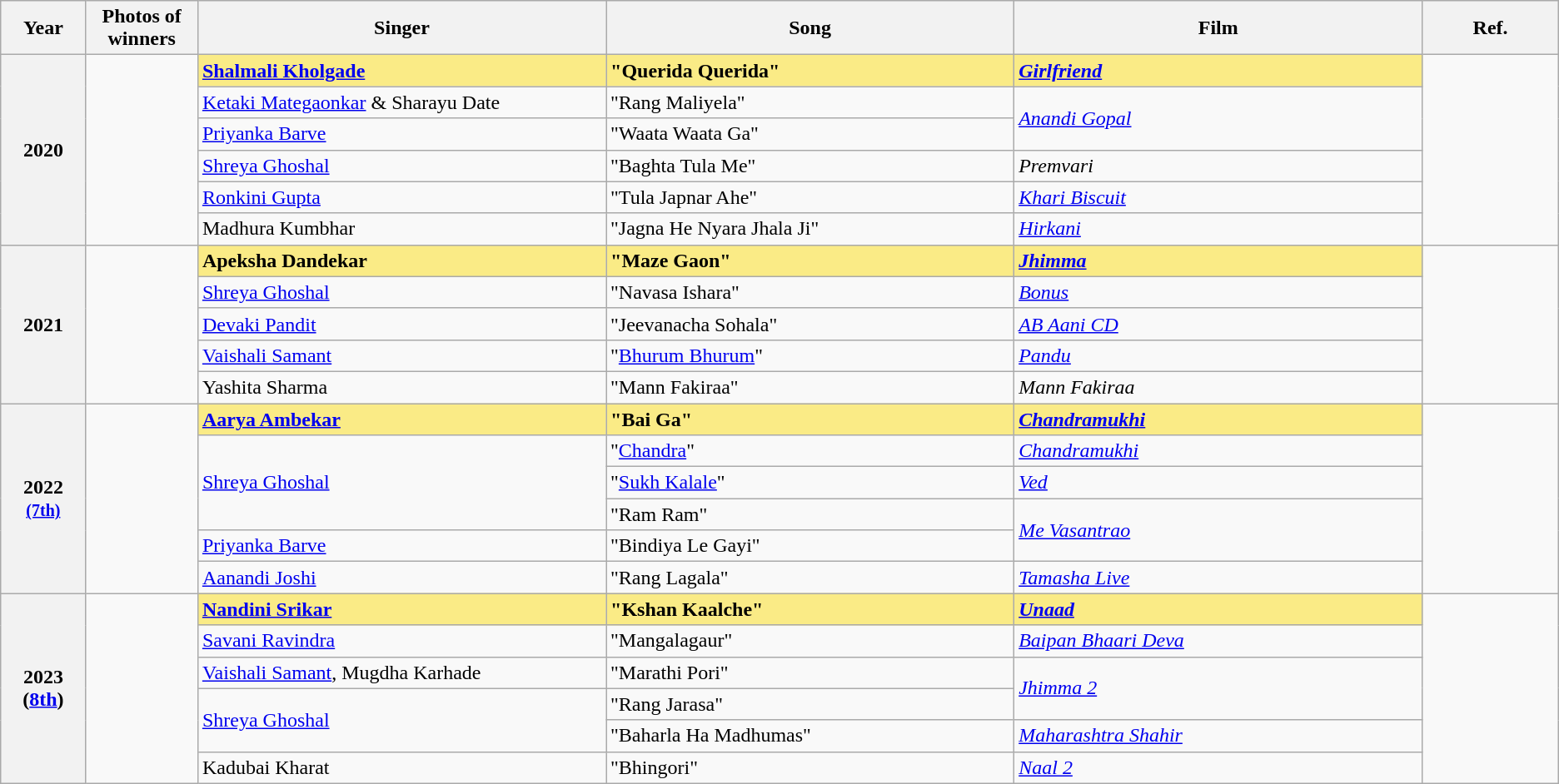<table class="wikitable sortable" style="text-align:left;">
<tr>
<th scope="col" style="width:3%; text-align:center;">Year</th>
<th scope="col" style="width:3%;text-align:center;">Photos of winners</th>
<th scope="col" style="width:15%;text-align:center;">Singer</th>
<th scope="col" style="width:15%;text-align:center;">Song</th>
<th scope="col" style="width:15%;text-align:center;">Film</th>
<th scope="col" style="width:5%;text-align:center;">Ref.</th>
</tr>
<tr>
<th scope="row" rowspan=6 style="text-align:center">2020</th>
<td rowspan=6 style="text-align:center"></td>
<td style="background:#FAEB86;"><strong><a href='#'>Shalmali Kholgade</a></strong> </td>
<td style="background:#FAEB86;"><strong>"Querida Querida"</strong></td>
<td style="background:#FAEB86;"><strong><em><a href='#'> Girlfriend</a></em></strong></td>
<td rowspan="6"></td>
</tr>
<tr>
<td><a href='#'>Ketaki Mategaonkar</a> & Sharayu Date</td>
<td>"Rang Maliyela"</td>
<td rowspan="2"><em><a href='#'>Anandi Gopal</a></em></td>
</tr>
<tr>
<td><a href='#'>Priyanka Barve</a></td>
<td>"Waata Waata Ga"</td>
</tr>
<tr>
<td><a href='#'>Shreya Ghoshal</a></td>
<td>"Baghta Tula Me"</td>
<td><em>Premvari</em></td>
</tr>
<tr>
<td><a href='#'>Ronkini Gupta</a></td>
<td>"Tula Japnar Ahe"</td>
<td><em><a href='#'>Khari Biscuit</a></em></td>
</tr>
<tr>
<td>Madhura Kumbhar</td>
<td>"Jagna He Nyara Jhala Ji"</td>
<td><em><a href='#'>Hirkani</a></em></td>
</tr>
<tr>
<th rowspan="5">2021</th>
<td rowspan="5" style="text-align:center"></td>
<td style="background:#FAEB86;"><strong>Apeksha Dandekar</strong> </td>
<td style="background:#FAEB86;"><strong>"Maze Gaon"</strong></td>
<td style="background:#FAEB86;"><strong><em><a href='#'>Jhimma</a></em></strong></td>
<td rowspan="5"></td>
</tr>
<tr>
<td><a href='#'>Shreya Ghoshal</a></td>
<td>"Navasa Ishara"</td>
<td><em><a href='#'>Bonus</a></em></td>
</tr>
<tr>
<td><a href='#'>Devaki Pandit</a></td>
<td>"Jeevanacha Sohala"</td>
<td><em><a href='#'>AB Aani CD</a></em></td>
</tr>
<tr>
<td><a href='#'>Vaishali Samant</a></td>
<td>"<a href='#'>Bhurum Bhurum</a>"</td>
<td><em><a href='#'>Pandu</a></em></td>
</tr>
<tr>
<td>Yashita Sharma</td>
<td>"Mann Fakiraa"</td>
<td><em>Mann Fakiraa</em></td>
</tr>
<tr>
<th scope="row" rowspan=6 style="text-align:center">2022 <br><small><a href='#'>(7th)</a></small></th>
<td rowspan=6 style="text-align:center"></td>
<td style="background:#FAEB86;"><strong><a href='#'>Aarya Ambekar</a></strong> </td>
<td style="background:#FAEB86;"><strong>"Bai Ga"</strong></td>
<td style="background:#FAEB86;"><strong><em><a href='#'>Chandramukhi</a></em></strong></td>
<td rowspan="6"></td>
</tr>
<tr>
<td rowspan="3"><a href='#'>Shreya Ghoshal</a></td>
<td>"<a href='#'>Chandra</a>"</td>
<td><em><a href='#'>Chandramukhi</a></em></td>
</tr>
<tr>
<td>"<a href='#'>Sukh Kalale</a>"</td>
<td><em><a href='#'>Ved</a></em></td>
</tr>
<tr>
<td>"Ram Ram"</td>
<td rowspan="2"><em><a href='#'>Me Vasantrao</a></em></td>
</tr>
<tr>
<td><a href='#'>Priyanka Barve</a></td>
<td>"Bindiya Le Gayi"</td>
</tr>
<tr>
<td><a href='#'>Aanandi Joshi</a></td>
<td>"Rang Lagala"</td>
<td><em><a href='#'>Tamasha Live</a></em></td>
</tr>
<tr>
<th scope="row" rowspan=6 style="text-align:center">2023<br>(<a href='#'>8th</a>)</th>
<td rowspan=6 style="text-align:center"></td>
<td style="background:#FAEB86;"><strong><a href='#'>Nandini Srikar</a></strong> </td>
<td style="background:#FAEB86;"><strong>"Kshan Kaalche"</strong></td>
<td style="background:#FAEB86;"><strong><em><a href='#'>Unaad</a></em></strong></td>
<td rowspan="6"></td>
</tr>
<tr>
<td><a href='#'>Savani Ravindra</a></td>
<td>"Mangalagaur"</td>
<td><em><a href='#'>Baipan Bhaari Deva</a></em></td>
</tr>
<tr>
<td><a href='#'>Vaishali Samant</a>, Mugdha Karhade</td>
<td>"Marathi Pori"</td>
<td rowspan="2"><em><a href='#'>Jhimma 2</a></em></td>
</tr>
<tr>
<td rowspan="2"><a href='#'>Shreya Ghoshal</a></td>
<td>"Rang Jarasa"</td>
</tr>
<tr>
<td>"Baharla Ha Madhumas"</td>
<td><em><a href='#'>Maharashtra Shahir</a></em></td>
</tr>
<tr>
<td>Kadubai Kharat</td>
<td>"Bhingori"</td>
<td><em><a href='#'>Naal 2</a></em></td>
</tr>
</table>
